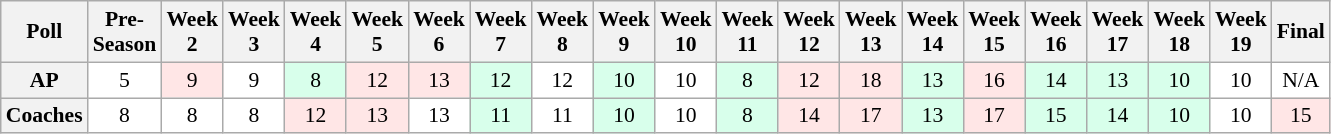<table class="wikitable" style="white-space:nowrap;font-size:90%">
<tr>
<th>Poll</th>
<th>Pre-<br>Season</th>
<th>Week<br>2</th>
<th>Week<br>3</th>
<th>Week<br>4</th>
<th>Week<br>5</th>
<th>Week<br>6</th>
<th>Week<br>7</th>
<th>Week<br>8</th>
<th>Week<br>9</th>
<th>Week<br>10</th>
<th>Week<br>11</th>
<th>Week<br>12</th>
<th>Week<br>13</th>
<th>Week<br>14</th>
<th>Week<br>15</th>
<th>Week<br>16</th>
<th>Week<br>17</th>
<th>Week<br>18</th>
<th>Week<br>19</th>
<th>Final</th>
</tr>
<tr style="text-align:center;">
<th>AP</th>
<td style="background:#FFF;">5</td>
<td style="background:#FFE6E6;">9</td>
<td style="background:#FFF;">9</td>
<td style="background:#D8FFEB;">8</td>
<td style="background:#FFE6E6;">12</td>
<td style="background:#FFE6E6;">13</td>
<td style="background:#D8FFEB;">12</td>
<td style="background:#FFF;">12</td>
<td style="background:#D8FFEB;">10</td>
<td style="background:#FFF;">10</td>
<td style="background:#D8FFEB;">8</td>
<td style="background:#FFE6E6;">12</td>
<td style="background:#FFE6E6;">18</td>
<td style="background:#D8FFEB;">13</td>
<td style="background:#FFE6E6;">16</td>
<td style="background:#D8FFEB;">14</td>
<td style="background:#D8FFEB;">13</td>
<td style="background:#D8FFEB;">10</td>
<td style="background:#FFF;">10</td>
<td style="background:#FFF;">N/A</td>
</tr>
<tr style="text-align:center;">
<th>Coaches</th>
<td style="background:#FFF;">8</td>
<td style="background:#FFF;">8</td>
<td style="background:#FFF;">8</td>
<td style="background:#FFE6E6;">12</td>
<td style="background:#FFE6E6;">13</td>
<td style="background:#FFF;">13</td>
<td style="background:#D8FFEB;">11</td>
<td style="background:#FFF;">11</td>
<td style="background:#D8FFEB;">10</td>
<td style="background:#FFF;">10</td>
<td style="background:#D8FFEB;">8</td>
<td style="background:#FFE6E6;">14</td>
<td style="background:#FFE6E6;">17</td>
<td style="background:#D8FFEB;">13</td>
<td style="background:#FFE6E6;">17</td>
<td style="background:#D8FFEB;">15</td>
<td style="background:#D8FFEB;">14</td>
<td style="background:#D8FFEB;">10</td>
<td style="background:#FFF;">10</td>
<td style="background:#FFE6E6;">15</td>
</tr>
</table>
